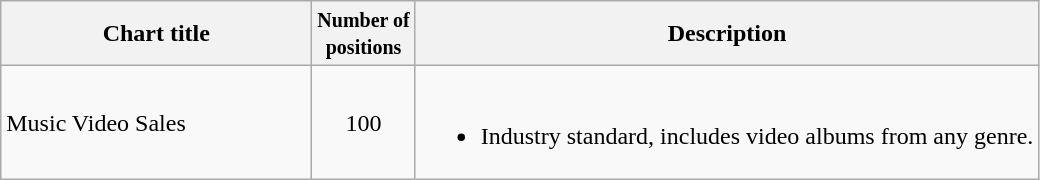<table class="wikitable sortable">
<tr>
<th width=200>Chart title</th>
<th><small>Number of<br>positions</small></th>
<th class="unsortable">Description</th>
</tr>
<tr>
<td>Music Video Sales</td>
<td align=center>100</td>
<td><br><ul><li>Industry standard, includes video albums from any genre.</li></ul></td>
</tr>
</table>
